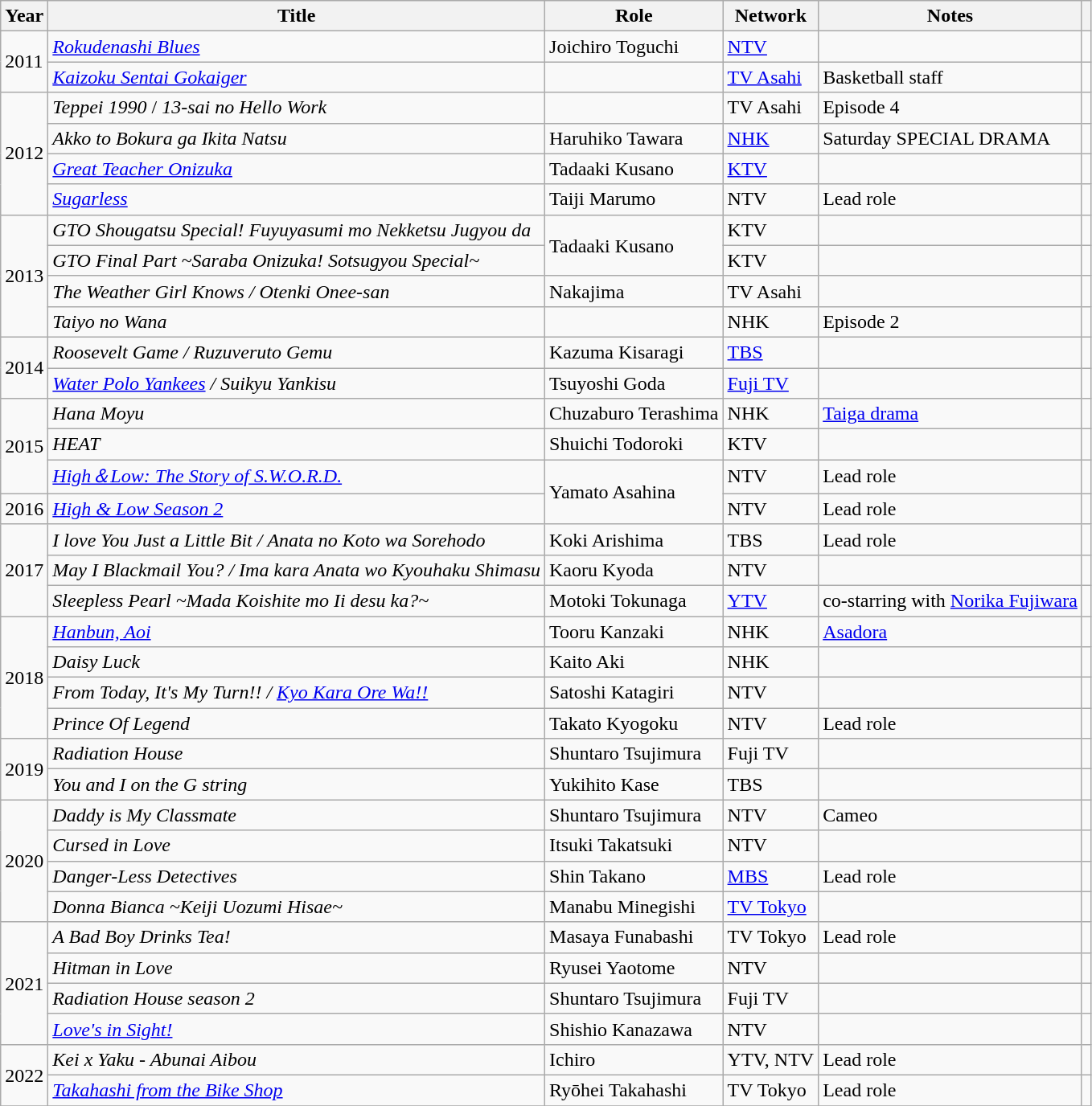<table class="wikitable sortable">
<tr>
<th>Year</th>
<th>Title</th>
<th>Role</th>
<th>Network</th>
<th class="unsortable">Notes</th>
<th class="unsortable"></th>
</tr>
<tr>
<td rowspan="2">2011</td>
<td><em><a href='#'>Rokudenashi Blues</a></em></td>
<td>Joichiro Toguchi</td>
<td><a href='#'>NTV</a></td>
<td></td>
<td></td>
</tr>
<tr>
<td><em><a href='#'>Kaizoku Sentai Gokaiger</a></em></td>
<td></td>
<td><a href='#'>TV Asahi</a></td>
<td>Basketball staff</td>
<td></td>
</tr>
<tr>
<td rowspan="4">2012</td>
<td><em>Teppei 1990</em> / <em>13-sai no Hello Work</em></td>
<td></td>
<td>TV Asahi</td>
<td>Episode 4</td>
<td></td>
</tr>
<tr>
<td><em>Akko to Bokura ga Ikita Natsu</em></td>
<td>Haruhiko Tawara</td>
<td><a href='#'>NHK</a></td>
<td>Saturday SPECIAL DRAMA</td>
<td></td>
</tr>
<tr>
<td><em><a href='#'>Great Teacher Onizuka</a></em></td>
<td>Tadaaki Kusano</td>
<td><a href='#'>KTV</a></td>
<td></td>
<td></td>
</tr>
<tr>
<td><em><a href='#'>Sugarless</a></em></td>
<td>Taiji Marumo</td>
<td>NTV</td>
<td>Lead role</td>
<td></td>
</tr>
<tr>
<td rowspan="4">2013</td>
<td><em>GTO Shougatsu Special! Fuyuyasumi mo Nekketsu Jugyou da</em></td>
<td rowspan="2">Tadaaki Kusano</td>
<td>KTV</td>
<td></td>
<td></td>
</tr>
<tr>
<td><em>GTO Final Part ~Saraba Onizuka! Sotsugyou Special~</em></td>
<td>KTV</td>
<td></td>
<td></td>
</tr>
<tr>
<td><em>The Weather Girl Knows / Otenki Onee-san</em></td>
<td>Nakajima</td>
<td>TV Asahi</td>
<td></td>
<td></td>
</tr>
<tr>
<td><em>Taiyo no Wana</em></td>
<td></td>
<td>NHK</td>
<td>Episode 2</td>
<td></td>
</tr>
<tr>
<td rowspan="2">2014</td>
<td><em>Roosevelt Game / Ruzuveruto Gemu</em></td>
<td>Kazuma Kisaragi</td>
<td><a href='#'>TBS</a></td>
<td></td>
<td></td>
</tr>
<tr>
<td><em><a href='#'>Water Polo Yankees</a> / Suikyu Yankisu</em></td>
<td>Tsuyoshi Goda</td>
<td><a href='#'>Fuji TV</a></td>
<td></td>
<td></td>
</tr>
<tr>
<td rowspan="3">2015</td>
<td><em>Hana Moyu</em></td>
<td>Chuzaburo Terashima</td>
<td>NHK</td>
<td><a href='#'>Taiga drama</a></td>
<td></td>
</tr>
<tr>
<td><em>HEAT</em></td>
<td>Shuichi Todoroki</td>
<td>KTV</td>
<td></td>
<td></td>
</tr>
<tr>
<td><em><a href='#'>High＆Low: The Story of S.W.O.R.D.</a></em></td>
<td rowspan="2">Yamato Asahina</td>
<td>NTV</td>
<td>Lead role</td>
<td></td>
</tr>
<tr>
<td>2016</td>
<td><em><a href='#'>High & Low Season 2</a></em></td>
<td>NTV</td>
<td>Lead role</td>
<td></td>
</tr>
<tr>
<td rowspan="3">2017</td>
<td><em>I love You Just a Little Bit /</em> <em>Anata no Koto wa Sorehodo</em></td>
<td>Koki Arishima</td>
<td>TBS</td>
<td>Lead role</td>
<td></td>
</tr>
<tr>
<td><em>May I Blackmail You? / Ima kara Anata wo Kyouhaku Shimasu</em></td>
<td>Kaoru Kyoda</td>
<td>NTV</td>
<td></td>
<td></td>
</tr>
<tr>
<td><em>Sleepless Pearl ~Mada Koishite mo Ii desu ka?~</em></td>
<td>Motoki Tokunaga</td>
<td><a href='#'>YTV</a></td>
<td>co-starring with <a href='#'>Norika Fujiwara</a></td>
<td></td>
</tr>
<tr>
<td rowspan="4">2018</td>
<td><em><a href='#'>Hanbun, Aoi</a></em></td>
<td>Tooru Kanzaki</td>
<td>NHK</td>
<td><a href='#'>Asadora</a></td>
<td></td>
</tr>
<tr>
<td><em>Daisy Luck</em></td>
<td>Kaito Aki</td>
<td>NHK</td>
<td></td>
<td></td>
</tr>
<tr>
<td><em>From Today, It's My Turn!! / <a href='#'>Kyo Kara Ore Wa!!</a></em></td>
<td>Satoshi Katagiri</td>
<td>NTV</td>
<td></td>
<td></td>
</tr>
<tr>
<td><em>Prince Of Legend</em></td>
<td>Takato Kyogoku</td>
<td>NTV</td>
<td>Lead role</td>
<td></td>
</tr>
<tr>
<td rowspan="2">2019</td>
<td><em>Radiation House</em></td>
<td>Shuntaro Tsujimura</td>
<td>Fuji TV</td>
<td></td>
<td></td>
</tr>
<tr>
<td><em>You and I on the G string</em></td>
<td>Yukihito Kase</td>
<td>TBS</td>
<td></td>
<td></td>
</tr>
<tr>
<td rowspan="4">2020</td>
<td><em>Daddy is My Classmate</em></td>
<td>Shuntaro Tsujimura</td>
<td>NTV</td>
<td>Cameo</td>
<td></td>
</tr>
<tr>
<td><em>Cursed in Love</em></td>
<td>Itsuki Takatsuki</td>
<td>NTV</td>
<td></td>
<td></td>
</tr>
<tr>
<td><em>Danger-Less Detectives</em></td>
<td>Shin Takano</td>
<td><a href='#'>MBS</a></td>
<td>Lead role</td>
<td></td>
</tr>
<tr>
<td><em>Donna Bianca ~Keiji Uozumi Hisae~</em></td>
<td>Manabu Minegishi</td>
<td><a href='#'>TV Tokyo</a></td>
<td></td>
<td></td>
</tr>
<tr>
<td rowspan="4">2021</td>
<td><em>A Bad Boy Drinks Tea!</em></td>
<td>Masaya Funabashi</td>
<td>TV Tokyo</td>
<td>Lead role</td>
<td></td>
</tr>
<tr>
<td><em>Hitman in Love</em></td>
<td>Ryusei Yaotome</td>
<td>NTV</td>
<td></td>
<td></td>
</tr>
<tr>
<td><em>Radiation House season 2</em></td>
<td>Shuntaro Tsujimura</td>
<td>Fuji TV</td>
<td></td>
<td></td>
</tr>
<tr>
<td><em><a href='#'>Love's in Sight!</a></em></td>
<td>Shishio Kanazawa</td>
<td>NTV</td>
<td></td>
<td></td>
</tr>
<tr>
<td rowspan="2">2022</td>
<td><em>Kei x Yaku - Abunai Aibou</em></td>
<td>Ichiro</td>
<td>YTV, NTV</td>
<td>Lead role</td>
<td></td>
</tr>
<tr>
<td><em><a href='#'>Takahashi from the Bike Shop</a></em></td>
<td>Ryōhei Takahashi</td>
<td>TV Tokyo</td>
<td>Lead role</td>
<td></td>
</tr>
<tr>
</tr>
</table>
